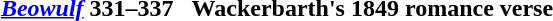<table cellpadding=5 style="margin: 1em auto;">
<tr>
<th><em><a href='#'>Beowulf</a></em> 331–337</th>
<th>Wackerbarth's 1849 romance verse</th>
</tr>
<tr>
<td></td>
<td></td>
</tr>
</table>
